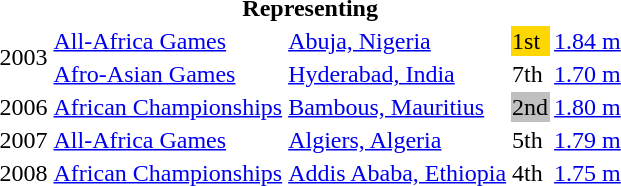<table>
<tr>
<th colspan="6">Representing </th>
</tr>
<tr>
<td rowspan=2>2003</td>
<td><a href='#'>All-Africa Games</a></td>
<td><a href='#'>Abuja, Nigeria</a></td>
<td bgcolor=gold>1st</td>
<td><a href='#'>1.84 m</a></td>
</tr>
<tr>
<td><a href='#'>Afro-Asian Games</a></td>
<td><a href='#'>Hyderabad, India</a></td>
<td>7th</td>
<td><a href='#'>1.70 m</a></td>
</tr>
<tr>
<td>2006</td>
<td><a href='#'>African Championships</a></td>
<td><a href='#'>Bambous, Mauritius</a></td>
<td bgcolor=silver>2nd</td>
<td><a href='#'>1.80 m</a></td>
</tr>
<tr>
<td>2007</td>
<td><a href='#'>All-Africa Games</a></td>
<td><a href='#'>Algiers, Algeria</a></td>
<td>5th</td>
<td><a href='#'>1.79 m</a></td>
</tr>
<tr>
<td>2008</td>
<td><a href='#'>African Championships</a></td>
<td><a href='#'>Addis Ababa, Ethiopia</a></td>
<td>4th</td>
<td><a href='#'>1.75 m</a></td>
</tr>
</table>
